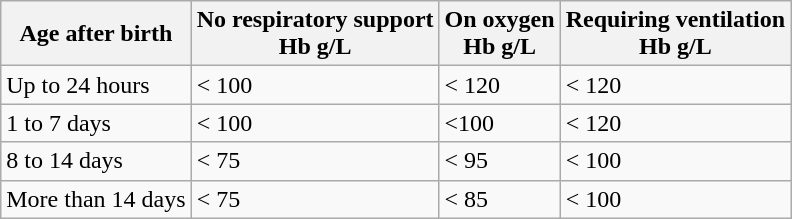<table class="wikitable">
<tr>
<th>Age after birth</th>
<th>No respiratory support<br>Hb g/L</th>
<th>On oxygen<br>Hb g/L</th>
<th>Requiring ventilation<br>Hb g/L</th>
</tr>
<tr>
<td>Up to 24 hours</td>
<td>< 100</td>
<td>< 120</td>
<td>< 120</td>
</tr>
<tr>
<td>1 to 7 days</td>
<td>< 100</td>
<td><100</td>
<td>< 120</td>
</tr>
<tr>
<td>8 to 14 days</td>
<td>< 75</td>
<td>< 95</td>
<td>< 100</td>
</tr>
<tr>
<td>More than 14 days</td>
<td>< 75</td>
<td>< 85</td>
<td>< 100</td>
</tr>
</table>
